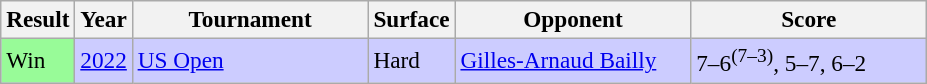<table class="wikitable" style=font-size:97%>
<tr>
<th>Result</th>
<th>Year</th>
<th width=150>Tournament</th>
<th>Surface</th>
<th width=150>Opponent</th>
<th width=150>Score</th>
</tr>
<tr style="background:#ccf;">
<td bgcolor=98fb98>Win</td>
<td><a href='#'>2022</a></td>
<td><a href='#'>US Open</a></td>
<td>Hard</td>
<td> <a href='#'>Gilles-Arnaud Bailly</a></td>
<td>7–6<sup>(7–3)</sup>, 5–7, 6–2</td>
</tr>
</table>
